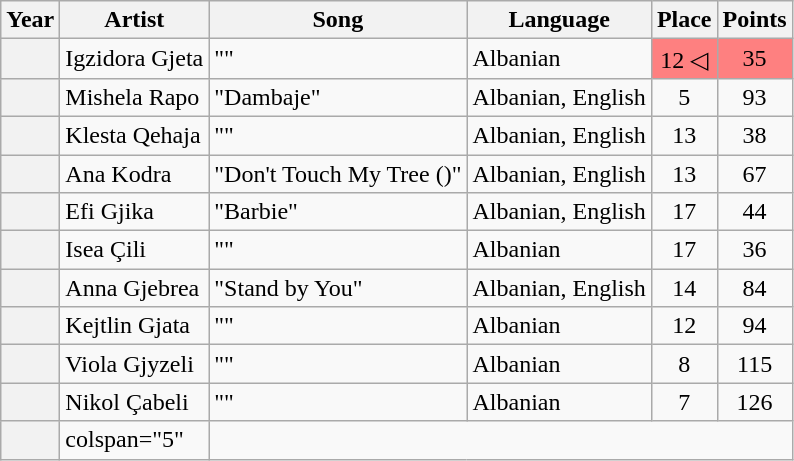<table class="wikitable sortable plainrowheaders">
<tr>
<th scope="col">Year</th>
<th scope="col">Artist</th>
<th scope="col">Song</th>
<th scope="col">Language</th>
<th scope="col" data-sort-type="number">Place</th>
<th scope="col" data-sort-type="number">Points</th>
</tr>
<tr>
<th scope="row" style="text-align:center;"></th>
<td>Igzidora Gjeta</td>
<td>""</td>
<td>Albanian</td>
<td style="text-align:center; background-color:#FE8080;">12 ◁</td>
<td style="text-align:center; background-color:#FE8080;">35</td>
</tr>
<tr>
<th scope="row" style="text-align:center;"></th>
<td>Mishela Rapo</td>
<td>"Dambaje"</td>
<td>Albanian, English</td>
<td style="text-align:center;">5</td>
<td style="text-align:center;">93</td>
</tr>
<tr>
<th scope="row" style="text-align:center;"></th>
<td>Klesta Qehaja</td>
<td>""</td>
<td>Albanian, English</td>
<td style="text-align:center;">13</td>
<td style="text-align:center;">38</td>
</tr>
<tr>
<th scope="row" style="text-align:center;"></th>
<td>Ana Kodra</td>
<td>"Don't Touch My Tree ()"</td>
<td>Albanian, English</td>
<td style="text-align:center;">13</td>
<td style="text-align:center;">67</td>
</tr>
<tr>
<th scope="row" style="text-align:center;"></th>
<td>Efi Gjika</td>
<td>"Barbie"</td>
<td>Albanian, English</td>
<td style="text-align:center;">17</td>
<td style="text-align:center;">44</td>
</tr>
<tr>
<th scope="row" style="text-align:center;"></th>
<td>Isea Çili</td>
<td>""</td>
<td>Albanian</td>
<td style="text-align:center;">17</td>
<td style="text-align:center;">36</td>
</tr>
<tr>
<th scope="row" style="text-align:center;"></th>
<td>Anna Gjebrea</td>
<td>"Stand by You"</td>
<td>Albanian, English</td>
<td style="text-align:center;">14</td>
<td style="text-align:center;">84</td>
</tr>
<tr>
<th scope="row" style="text-align:center;"></th>
<td>Kejtlin Gjata</td>
<td>""</td>
<td>Albanian</td>
<td style="text-align:center;">12</td>
<td style="text-align:center;">94</td>
</tr>
<tr>
<th scope="row" style="text-align:center;"></th>
<td>Viola Gjyzeli</td>
<td>""</td>
<td>Albanian</td>
<td style="text-align:center;">8</td>
<td style="text-align:center;">115</td>
</tr>
<tr>
<th scope="row" style="text-align:center;"></th>
<td>Nikol Çabeli</td>
<td>""</td>
<td>Albanian</td>
<td style="text-align:center;">7</td>
<td style="text-align:center;">126</td>
</tr>
<tr>
<th scope="row" style="text-align:center;"></th>
<td>colspan="5" </td>
</tr>
</table>
